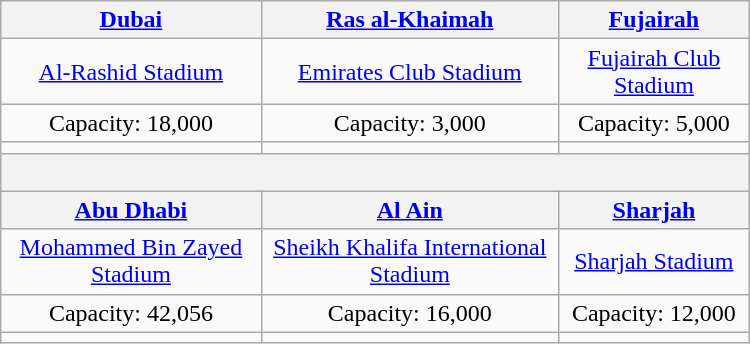<table class="wikitable" style="text-align:center;margin:1em auto;" width="500px">
<tr>
<th colspan=2><a href='#'>Dubai</a></th>
<th colspan=2><a href='#'>Ras al-Khaimah</a></th>
<th colspan=2><a href='#'>Fujairah</a></th>
</tr>
<tr>
<td colspan=2><a href='#'>Al-Rashid Stadium</a></td>
<td colspan=2><a href='#'>Emirates Club Stadium</a></td>
<td colspan=2><a href='#'>Fujairah Club Stadium</a></td>
</tr>
<tr>
<td colspan=2>Capacity: 18,000</td>
<td colspan=2>Capacity: 3,000</td>
<td colspan=2>Capacity: 5,000</td>
</tr>
<tr>
<td colspan="2"></td>
<td colspan="2"></td>
<td colspan="2"></td>
</tr>
<tr>
<th colspan=6 text-align="center"><br></th>
</tr>
<tr>
<th colspan="2"><a href='#'>Abu Dhabi</a></th>
<th colspan="2"><a href='#'>Al Ain</a></th>
<th colspan="2"><a href='#'>Sharjah</a></th>
</tr>
<tr>
<td colspan="2"><a href='#'>Mohammed Bin Zayed Stadium</a></td>
<td colspan="2"><a href='#'>Sheikh Khalifa International Stadium</a></td>
<td colspan="2"><a href='#'>Sharjah Stadium</a></td>
</tr>
<tr>
<td colspan="2">Capacity: 42,056</td>
<td colspan="2">Capacity: 16,000</td>
<td colspan="2">Capacity: 12,000</td>
</tr>
<tr>
<td colspan="2"></td>
<td colspan="2"></td>
<td colspan="2"></td>
</tr>
</table>
